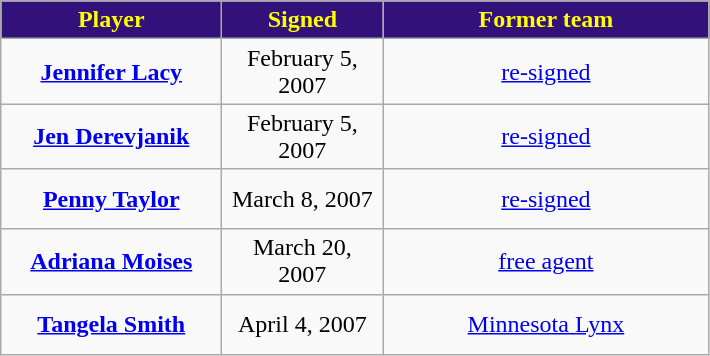<table class="wikitable" style="text-align: center">
<tr style="color:#ff0; text-align:center; background:#ddd; background:#32127a;">
<td style="width:140px;"><strong>Player</strong></td>
<td style="width:100px;"><strong>Signed</strong></td>
<td style="width:210px;"><strong>Former team</strong></td>
</tr>
<tr style="height:40px">
<td><strong><a href='#'>Jennifer Lacy</a></strong></td>
<td>February 5, 2007</td>
<td><a href='#'>re-signed</a></td>
</tr>
<tr style="height:40px">
<td><strong><a href='#'>Jen Derevjanik</a></strong></td>
<td>February 5, 2007</td>
<td><a href='#'>re-signed</a></td>
</tr>
<tr style="height:40px">
<td><strong><a href='#'>Penny Taylor</a></strong></td>
<td>March 8, 2007</td>
<td><a href='#'>re-signed</a></td>
</tr>
<tr style="height:40px">
<td><strong><a href='#'>Adriana Moises</a></strong></td>
<td>March 20, 2007</td>
<td><a href='#'>free agent</a></td>
</tr>
<tr style="height:40px">
<td><strong><a href='#'>Tangela Smith</a></strong></td>
<td>April 4, 2007</td>
<td><a href='#'>Minnesota Lynx</a></td>
</tr>
</table>
